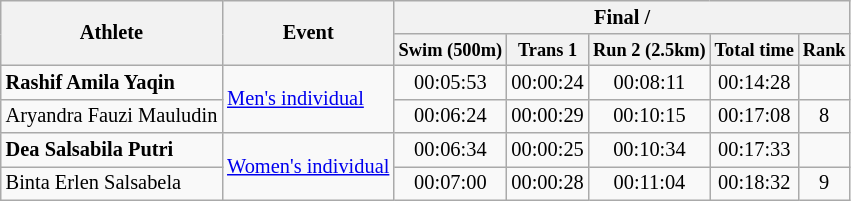<table class="wikitable" style="font-size:85%">
<tr>
<th rowspan=2>Athlete</th>
<th rowspan=2>Event</th>
<th colspan=5>Final / </th>
</tr>
<tr style="font-size:90%">
<th>Swim (500m)</th>
<th>Trans 1</th>
<th>Run 2 (2.5km)</th>
<th>Total time</th>
<th>Rank</th>
</tr>
<tr align=center>
<td align=left><strong>Rashif Amila Yaqin</strong></td>
<td align=left rowspan="2"><a href='#'>Men's individual</a></td>
<td>00:05:53</td>
<td>00:00:24</td>
<td>00:08:11</td>
<td>00:14:28</td>
<td></td>
</tr>
<tr align=center>
<td align=left>Aryandra Fauzi Mauludin</td>
<td>00:06:24</td>
<td>00:00:29</td>
<td>00:10:15</td>
<td>00:17:08</td>
<td>8</td>
</tr>
<tr align=center>
<td align=left><strong>Dea Salsabila Putri</strong></td>
<td align=left rowspan="2"><a href='#'>Women's individual</a></td>
<td>00:06:34</td>
<td>00:00:25</td>
<td>00:10:34</td>
<td>00:17:33</td>
<td></td>
</tr>
<tr align=center>
<td align=left>Binta Erlen Salsabela</td>
<td>00:07:00</td>
<td>00:00:28</td>
<td>00:11:04</td>
<td>00:18:32</td>
<td>9</td>
</tr>
</table>
